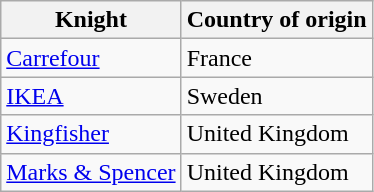<table class="wikitable">
<tr>
<th>Knight</th>
<th>Country of origin</th>
</tr>
<tr>
<td><a href='#'>Carrefour</a></td>
<td> France</td>
</tr>
<tr>
<td><a href='#'>IKEA</a></td>
<td> Sweden</td>
</tr>
<tr>
<td><a href='#'>Kingfisher</a></td>
<td> United Kingdom</td>
</tr>
<tr>
<td><a href='#'>Marks & Spencer</a></td>
<td> United Kingdom</td>
</tr>
</table>
